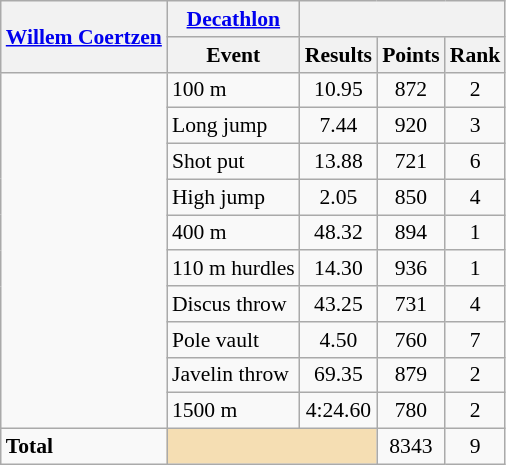<table class=wikitable style="font-size:90%;">
<tr>
<th rowspan="2"><strong><a href='#'>Willem Coertzen</a></strong></th>
<th><a href='#'>Decathlon</a></th>
<th colspan="3"></th>
</tr>
<tr>
<th>Event</th>
<th>Results</th>
<th>Points</th>
<th>Rank</th>
</tr>
<tr style="border-top: single;">
<td rowspan="10"></td>
<td>100 m</td>
<td align=center>10.95</td>
<td align=center>872</td>
<td align=center>2</td>
</tr>
<tr>
<td>Long jump</td>
<td align=center>7.44</td>
<td align=center>920</td>
<td align=center>3</td>
</tr>
<tr>
<td>Shot put</td>
<td align=center>13.88</td>
<td align=center>721</td>
<td align=center>6</td>
</tr>
<tr>
<td>High jump</td>
<td align=center>2.05</td>
<td align=center>850</td>
<td align=center>4</td>
</tr>
<tr>
<td>400 m</td>
<td align=center>48.32</td>
<td align=center>894</td>
<td align=center>1</td>
</tr>
<tr>
<td>110 m hurdles</td>
<td align=center>14.30</td>
<td align=center>936</td>
<td align=center>1</td>
</tr>
<tr>
<td>Discus throw</td>
<td align=center>43.25</td>
<td align=center>731</td>
<td align=center>4</td>
</tr>
<tr>
<td>Pole vault</td>
<td align=center>4.50</td>
<td align=center>760</td>
<td align=center>7</td>
</tr>
<tr>
<td>Javelin throw</td>
<td align=center>69.35</td>
<td align=center>879</td>
<td align=center>2</td>
</tr>
<tr>
<td>1500 m</td>
<td align=center>4:24.60</td>
<td align=center>780</td>
<td align=center>2</td>
</tr>
<tr style="border-top: single;">
<td><strong>Total</strong></td>
<td colspan="2" style="background:wheat;"></td>
<td align=center>8343</td>
<td align=center>9</td>
</tr>
</table>
